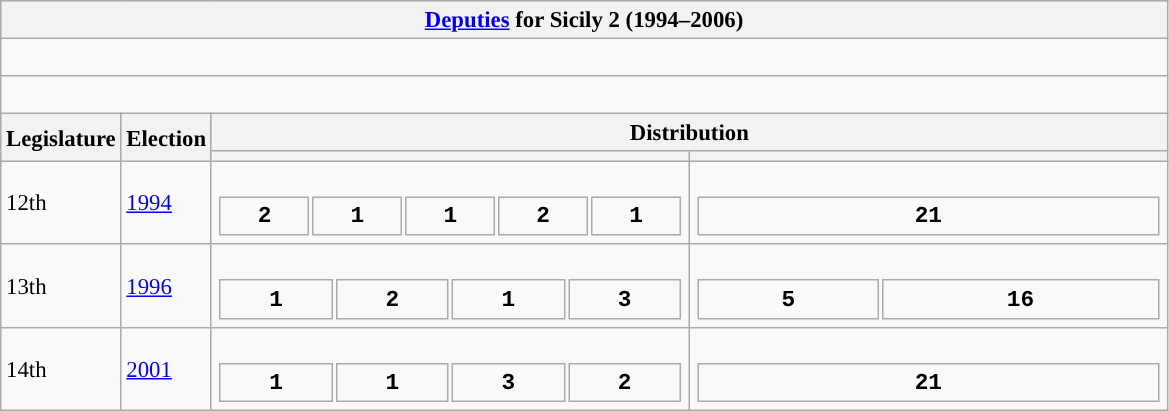<table class="wikitable" style="font-size:95%;">
<tr bgcolor="#CCCCCC">
<th colspan="4"><a href='#'>Deputies</a> for Sicily 2 (1994–2006)</th>
</tr>
<tr>
<td colspan="4"><br>










</td>
</tr>
<tr>
<td colspan="4"><br>



</td>
</tr>
<tr bgcolor="#CCCCCC">
<th rowspan=2>Legislature</th>
<th rowspan=2>Election</th>
<th colspan=2>Distribution</th>
</tr>
<tr>
<th></th>
<th></th>
</tr>
<tr>
<td>12th</td>
<td><a href='#'>1994</a></td>
<td><br><table style="width:20.5em; font-size:100%; text-align:center; font-family:Courier New;">
<tr style="font-weight:bold">
<td style="background:">2</td>
<td style="background:">1</td>
<td style="background:">1</td>
<td style="background:">2</td>
<td style="background:">1</td>
</tr>
</table>
</td>
<td><br><table style="width:20.5em; font-size:100%; text-align:center; font-family:Courier New;">
<tr style="font-weight:bold">
<td style="background:">21</td>
</tr>
</table>
</td>
</tr>
<tr>
<td>13th</td>
<td><a href='#'>1996</a></td>
<td><br><table style="width:20.5em; font-size:100%; text-align:center; font-family:Courier New;">
<tr style="font-weight:bold">
<td style="background:">1</td>
<td style="background:">2</td>
<td style="background:">1</td>
<td style="background:">3</td>
</tr>
</table>
</td>
<td><br><table style="width:20.5em; font-size:100%; text-align:center; font-family:Courier New;">
<tr style="font-weight:bold">
<td style="background:">5</td>
<td style="background:">16</td>
</tr>
</table>
</td>
</tr>
<tr>
<td>14th</td>
<td><a href='#'>2001</a></td>
<td><br><table style="width:20.5em; font-size:100%; text-align:center; font-family:Courier New;">
<tr style="font-weight:bold">
<td style="background:">1</td>
<td style="background:">1</td>
<td style="background:">3</td>
<td style="background:">2</td>
</tr>
</table>
</td>
<td><br><table style="width:20.5em; font-size:100%; text-align:center; font-family:Courier New;">
<tr style="font-weight:bold">
<td style="background:">21</td>
</tr>
</table>
</td>
</tr>
</table>
